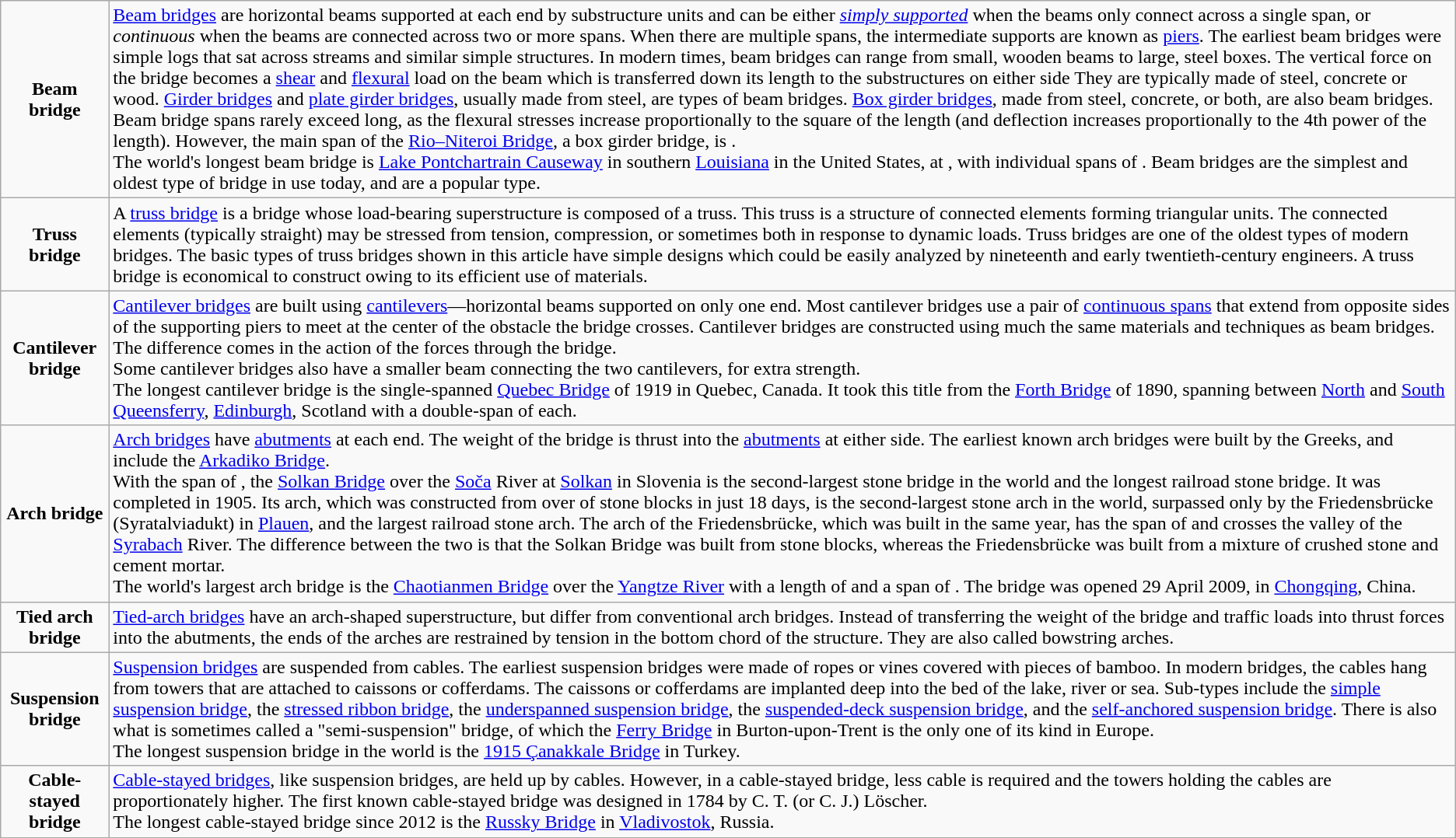<table class="wikitable">
<tr>
<td style="text-align:center;"><strong>Beam bridge</strong></td>
<td><a href='#'>Beam bridges</a> are horizontal beams supported at each end by substructure units and can be either <em><a href='#'>simply supported</a></em> when the beams only connect across a single span, or <em>continuous</em> when the beams are connected across two or more spans. When there are multiple spans, the intermediate supports are known as <a href='#'>piers</a>. The earliest beam bridges were simple logs that sat across streams and similar simple structures. In modern times, beam bridges can range from small, wooden beams to large, steel boxes. The vertical force on the bridge becomes a <a href='#'>shear</a> and <a href='#'>flexural</a> load on the beam which is transferred down its length to the substructures on either side They are typically made of steel, concrete or wood. <a href='#'>Girder bridges</a> and <a href='#'>plate girder bridges</a>, usually made from steel, are types of beam bridges. <a href='#'>Box girder bridges</a>, made from steel, concrete, or both, are also beam bridges. Beam bridge spans rarely exceed  long, as the flexural stresses increase proportionally to the square of the length (and deflection increases proportionally to the 4th power of the length). However, the main span of the <a href='#'>Rio–Niteroi Bridge</a>, a box girder bridge, is .<br>The world's longest beam bridge is <a href='#'>Lake Pontchartrain Causeway</a> in southern <a href='#'>Louisiana</a> in the United States, at , with individual spans of . Beam bridges are the simplest and oldest type of bridge in use today, and are a popular type.</td>
</tr>
<tr>
<td style="text-align:center;"><strong>Truss bridge</strong></td>
<td>A <a href='#'>truss bridge</a> is a bridge whose load-bearing superstructure is composed of a truss. This truss is a structure of connected elements forming triangular units. The connected elements (typically straight) may be stressed from tension, compression, or sometimes both in response to dynamic loads. Truss bridges are one of the oldest types of modern bridges. The basic types of truss bridges shown in this article have simple designs which could be easily analyzed by nineteenth and early twentieth-century engineers. A truss bridge is economical to construct owing to its efficient use of materials.</td>
</tr>
<tr>
<td style="text-align:center;"><strong>Cantilever bridge</strong></td>
<td><a href='#'>Cantilever bridges</a> are built using <a href='#'>cantilevers</a>—horizontal beams supported on only one end. Most cantilever bridges use a pair of <a href='#'>continuous spans</a> that extend from opposite sides of the supporting piers to meet at the center of the obstacle the bridge crosses. Cantilever bridges are constructed using much the same materials and techniques as beam bridges. The difference comes in the action of the forces through the bridge.<br>Some cantilever bridges also have a smaller beam connecting the two cantilevers, for extra strength.<br>The longest cantilever bridge is the single-spanned  <a href='#'>Quebec Bridge</a> of 1919 in Quebec, Canada. It took this title from the <a href='#'>Forth Bridge</a> of 1890, spanning between <a href='#'>North</a> and <a href='#'>South Queensferry</a>, <a href='#'>Edinburgh</a>, Scotland with a double-span of  each.</td>
</tr>
<tr>
<td style="text-align:center;"><strong>Arch bridge</strong></td>
<td><a href='#'>Arch bridges</a> have <a href='#'>abutments</a> at each end. The weight of the bridge is thrust into the <a href='#'>abutments</a> at either side. The earliest known arch bridges were built by the Greeks, and include the <a href='#'>Arkadiko Bridge</a>.<br>With the span of , the <a href='#'>Solkan Bridge</a> over the <a href='#'>Soča</a> River at <a href='#'>Solkan</a> in Slovenia is the second-largest stone bridge in the world and the longest railroad stone bridge. It was completed in 1905. Its arch, which was constructed from over  of stone blocks in just 18 days, is the second-largest stone arch in the world, surpassed only by the Friedensbrücke (Syratalviadukt) in <a href='#'>Plauen</a>, and the largest railroad stone arch. The arch of the Friedensbrücke, which was built in the same year, has the span of  and crosses the valley of the <a href='#'>Syrabach</a> River. The difference between the two is that the Solkan Bridge was built from stone blocks, whereas the Friedensbrücke was built from a mixture of crushed stone and cement mortar.<br>The world's largest arch bridge is the <a href='#'>Chaotianmen Bridge</a> over the <a href='#'>Yangtze River</a> with a length of  and a span of . The bridge was opened 29 April 2009, in <a href='#'>Chongqing</a>, China.</td>
</tr>
<tr>
<td style="text-align:center;"><strong>Tied arch bridge</strong></td>
<td><a href='#'>Tied-arch bridges</a> have an arch-shaped superstructure, but differ from conventional arch bridges. Instead of transferring the weight of the bridge and traffic loads into thrust forces into the abutments, the ends of the arches are restrained by tension in the bottom chord of the structure. They are also called bowstring arches.</td>
</tr>
<tr>
<td style="text-align:center;"><strong>Suspension bridge</strong></td>
<td><a href='#'>Suspension bridges</a> are suspended from cables. The earliest suspension bridges were made of ropes or vines covered with pieces of bamboo. In modern bridges, the cables hang from towers that are attached to caissons or cofferdams. The caissons or cofferdams are implanted deep into the bed of the lake, river or sea. Sub-types include the <a href='#'>simple suspension bridge</a>, the <a href='#'>stressed ribbon bridge</a>, the <a href='#'>underspanned suspension bridge</a>, the <a href='#'>suspended-deck suspension bridge</a>, and the <a href='#'>self-anchored suspension bridge</a>. There is also what is sometimes called a "semi-suspension" bridge, of which the <a href='#'>Ferry Bridge</a> in Burton-upon-Trent is the only one of its kind in Europe.<br>The longest suspension bridge in the world is the  <a href='#'>1915 Çanakkale Bridge</a> in Turkey.</td>
</tr>
<tr>
<td style="text-align:center;"><strong>Cable-stayed bridge</strong></td>
<td><a href='#'>Cable-stayed bridges</a>, like suspension bridges, are held up by cables. However, in a cable-stayed bridge, less cable is required and the towers holding the cables are proportionately higher. The first known cable-stayed bridge was designed in 1784 by C. T. (or C. J.) Löscher.<br>The longest cable-stayed bridge since 2012 is the  <a href='#'>Russky Bridge</a> in <a href='#'>Vladivostok</a>, Russia.</td>
</tr>
</table>
